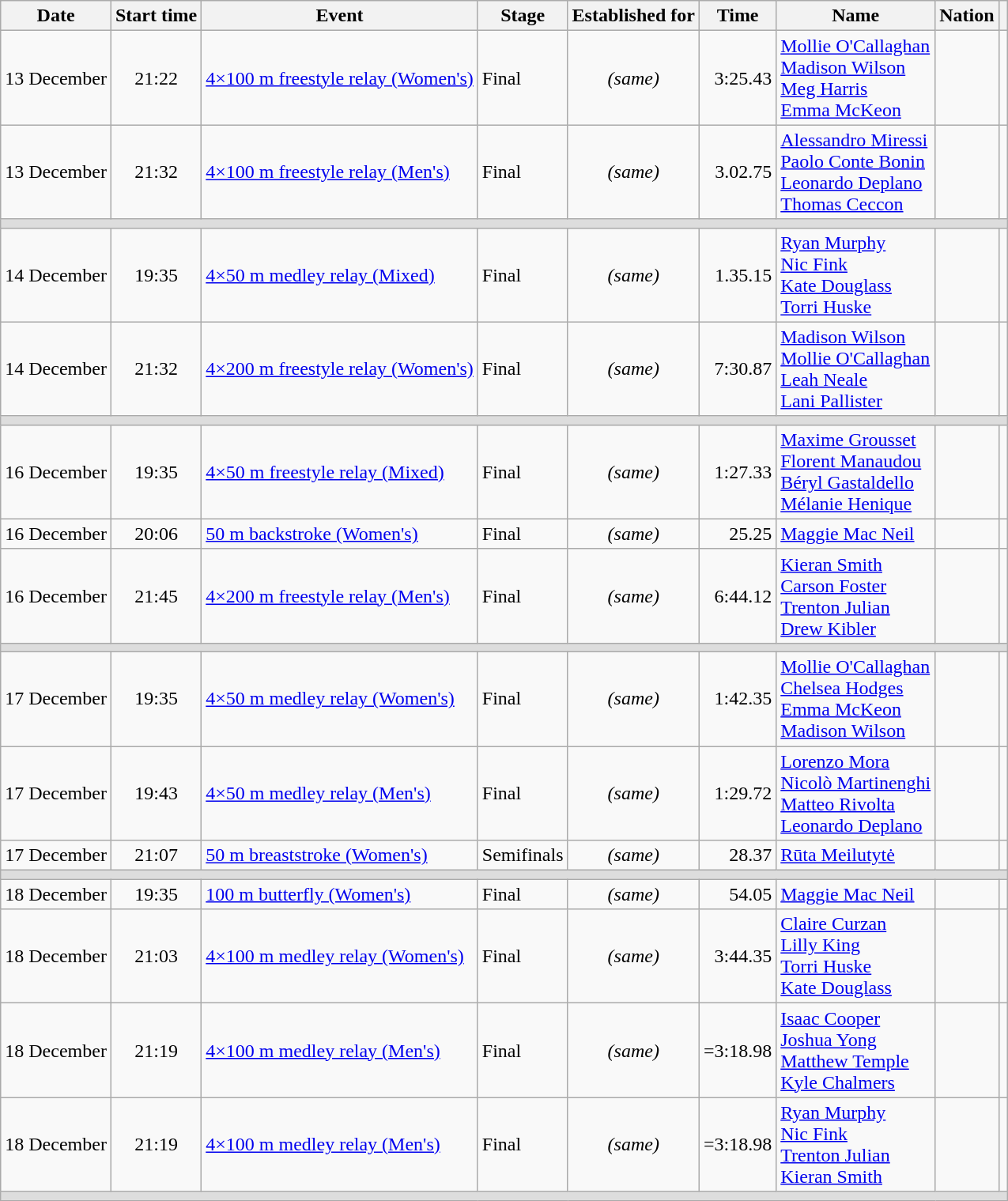<table class="wikitable">
<tr>
<th>Date</th>
<th>Start time</th>
<th>Event</th>
<th>Stage</th>
<th>Established for</th>
<th>Time</th>
<th>Name</th>
<th>Nation</th>
<th></th>
</tr>
<tr>
<td>13 December</td>
<td style="text-align:center;">21:22</td>
<td><a href='#'>4×100 m freestyle relay (Women's)</a></td>
<td>Final</td>
<td style="text-align:center;"><em>(same)</em></td>
<td align="right">3:25.43</td>
<td><a href='#'>Mollie O'Callaghan</a><br><a href='#'>Madison Wilson</a><br><a href='#'>Meg Harris</a><br><a href='#'>Emma McKeon</a></td>
<td></td>
<td></td>
</tr>
<tr>
<td>13 December</td>
<td style="text-align:center;">21:32</td>
<td><a href='#'>4×100 m freestyle relay (Men's)</a></td>
<td>Final</td>
<td style="text-align:center;"><em>(same)</em></td>
<td align="right">3.02.75</td>
<td><a href='#'>Alessandro Miressi</a><br><a href='#'>Paolo Conte Bonin</a><br><a href='#'>Leonardo Deplano</a><br><a href='#'>Thomas Ceccon</a></td>
<td></td>
<td></td>
</tr>
<tr bgcolor=#DDDDDD>
<td colspan=9></td>
</tr>
<tr>
<td>14 December</td>
<td style="text-align:center;">19:35</td>
<td><a href='#'>4×50 m medley relay (Mixed)</a></td>
<td>Final</td>
<td style="text-align:center;"><em>(same)</em></td>
<td align="right">1.35.15</td>
<td><a href='#'>Ryan Murphy</a><br><a href='#'>Nic Fink</a><br><a href='#'>Kate Douglass</a><br><a href='#'>Torri Huske</a></td>
<td></td>
<td></td>
</tr>
<tr>
<td>14 December</td>
<td style="text-align:center;">21:32</td>
<td><a href='#'>4×200 m freestyle relay (Women's)</a></td>
<td>Final</td>
<td style="text-align:center;"><em>(same)</em></td>
<td align="right">7:30.87</td>
<td><a href='#'>Madison Wilson</a><br><a href='#'>Mollie O'Callaghan</a><br><a href='#'>Leah Neale</a><br><a href='#'>Lani Pallister</a></td>
<td></td>
<td></td>
</tr>
<tr bgcolor=#DDDDDD>
<td colspan=9></td>
</tr>
<tr>
<td>16 December</td>
<td style="text-align:center;">19:35</td>
<td><a href='#'>4×50 m freestyle relay (Mixed)</a></td>
<td>Final</td>
<td style="text-align:center;"><em>(same)</em></td>
<td align="right">1:27.33</td>
<td><a href='#'>Maxime Grousset</a><br><a href='#'>Florent Manaudou</a><br><a href='#'>Béryl Gastaldello</a><br><a href='#'>Mélanie Henique</a></td>
<td></td>
<td></td>
</tr>
<tr>
<td>16 December</td>
<td style="text-align:center;">20:06</td>
<td><a href='#'>50 m backstroke (Women's)</a></td>
<td>Final</td>
<td style="text-align:center;"><em>(same)</em></td>
<td align="right">25.25</td>
<td><a href='#'>Maggie Mac Neil</a></td>
<td></td>
<td></td>
</tr>
<tr>
<td>16 December</td>
<td style="text-align:center;">21:45</td>
<td><a href='#'>4×200 m freestyle relay (Men's)</a></td>
<td>Final</td>
<td style="text-align:center;"><em>(same)</em></td>
<td align="right">6:44.12</td>
<td><a href='#'>Kieran Smith</a><br><a href='#'>Carson Foster</a><br><a href='#'>Trenton Julian</a><br><a href='#'>Drew Kibler</a></td>
<td></td>
<td></td>
</tr>
<tr bgcolor=#DDDDDD>
<td colspan=9></td>
</tr>
<tr>
<td>17 December</td>
<td style="text-align:center;">19:35</td>
<td><a href='#'>4×50 m medley relay (Women's)</a></td>
<td>Final</td>
<td style="text-align:center;"><em>(same)</em></td>
<td align="right">1:42.35</td>
<td><a href='#'>Mollie O'Callaghan</a><br><a href='#'>Chelsea Hodges</a><br><a href='#'>Emma McKeon</a><br><a href='#'>Madison Wilson</a></td>
<td></td>
<td></td>
</tr>
<tr>
<td>17 December</td>
<td style="text-align:center;">19:43</td>
<td><a href='#'>4×50 m medley relay (Men's)</a></td>
<td>Final</td>
<td style="text-align:center;"><em>(same)</em></td>
<td align="right">1:29.72</td>
<td><a href='#'>Lorenzo Mora</a><br><a href='#'>Nicolò Martinenghi</a><br><a href='#'>Matteo Rivolta</a><br><a href='#'>Leonardo Deplano</a></td>
<td></td>
<td></td>
</tr>
<tr>
<td>17 December</td>
<td style="text-align:center;">21:07</td>
<td><a href='#'>50 m breaststroke (Women's)</a></td>
<td>Semifinals</td>
<td style="text-align:center;"><em>(same)</em></td>
<td align="right">28.37</td>
<td><a href='#'>Rūta Meilutytė</a></td>
<td></td>
<td></td>
</tr>
<tr bgcolor=#DDDDDD>
<td colspan=9></td>
</tr>
<tr>
<td>18 December</td>
<td style="text-align:center;">19:35</td>
<td><a href='#'>100 m butterfly (Women's)</a></td>
<td>Final</td>
<td style="text-align:center;"><em>(same)</em></td>
<td align="right">54.05</td>
<td><a href='#'>Maggie Mac Neil</a></td>
<td></td>
<td></td>
</tr>
<tr>
<td>18 December</td>
<td style="text-align:center;">21:03</td>
<td><a href='#'>4×100 m medley relay (Women's)</a></td>
<td>Final</td>
<td style="text-align:center;"><em>(same)</em></td>
<td align="right">3:44.35</td>
<td><a href='#'>Claire Curzan</a><br><a href='#'>Lilly King</a><br><a href='#'>Torri Huske</a><br><a href='#'>Kate Douglass</a></td>
<td></td>
<td></td>
</tr>
<tr>
<td>18 December</td>
<td style="text-align:center;">21:19</td>
<td><a href='#'>4×100 m medley relay (Men's)</a></td>
<td>Final</td>
<td style="text-align:center;"><em>(same)</em></td>
<td align="right">=3:18.98</td>
<td><a href='#'>Isaac Cooper</a><br><a href='#'>Joshua Yong</a><br><a href='#'>Matthew Temple</a><br><a href='#'>Kyle Chalmers</a></td>
<td></td>
<td></td>
</tr>
<tr>
<td>18 December</td>
<td style="text-align:center;">21:19</td>
<td><a href='#'>4×100 m medley relay (Men's)</a></td>
<td>Final</td>
<td style="text-align:center;"><em>(same)</em></td>
<td align="right">=3:18.98</td>
<td><a href='#'>Ryan Murphy</a><br><a href='#'>Nic Fink</a><br><a href='#'>Trenton Julian</a><br><a href='#'>Kieran Smith</a></td>
<td></td>
<td></td>
</tr>
<tr bgcolor=#DDDDDD>
<td colspan=9></td>
</tr>
</table>
